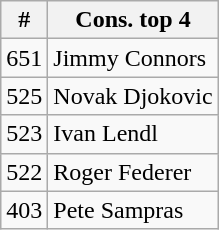<table class="wikitable" style="display:inline-table;">
<tr>
<th>#</th>
<th>Cons. top 4</th>
</tr>
<tr>
<td>651</td>
<td> Jimmy Connors</td>
</tr>
<tr>
<td>525</td>
<td> Novak Djokovic</td>
</tr>
<tr>
<td>523</td>
<td> Ivan Lendl</td>
</tr>
<tr>
<td>522</td>
<td> Roger Federer</td>
</tr>
<tr>
<td>403</td>
<td> Pete Sampras</td>
</tr>
</table>
